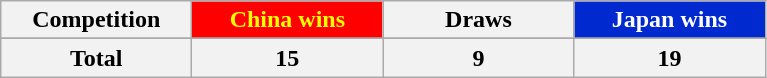<table class="wikitable" style="text-align:center">
<tr>
<th width=120>Competition</th>
<th width=120; style="color:#FFFF00; background:#FF0000;">China wins</th>
<th width=120>Draws</th>
<th width=120; style="color:#FFFFFF;background:#0029CF;">Japan wins</th>
</tr>
<tr>
</tr>
<tr>
<th>Total</th>
<th>15</th>
<th>9</th>
<th>19</th>
</tr>
</table>
